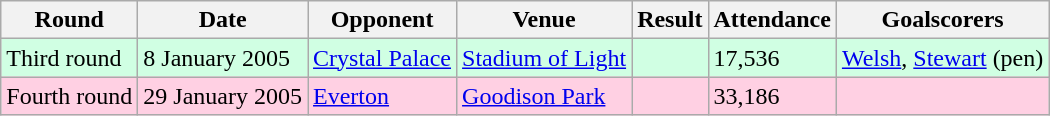<table class="wikitable">
<tr>
<th>Round</th>
<th>Date</th>
<th>Opponent</th>
<th>Venue</th>
<th>Result</th>
<th>Attendance</th>
<th>Goalscorers</th>
</tr>
<tr style="background-color: #d0ffe3;">
<td>Third round</td>
<td>8 January 2005</td>
<td><a href='#'>Crystal Palace</a></td>
<td><a href='#'>Stadium of Light</a></td>
<td></td>
<td>17,536</td>
<td><a href='#'>Welsh</a>, <a href='#'>Stewart</a> (pen)</td>
</tr>
<tr style="background-color: #ffd0e3;">
<td>Fourth round</td>
<td>29 January 2005</td>
<td><a href='#'>Everton</a></td>
<td><a href='#'>Goodison Park</a></td>
<td></td>
<td>33,186</td>
<td></td>
</tr>
</table>
